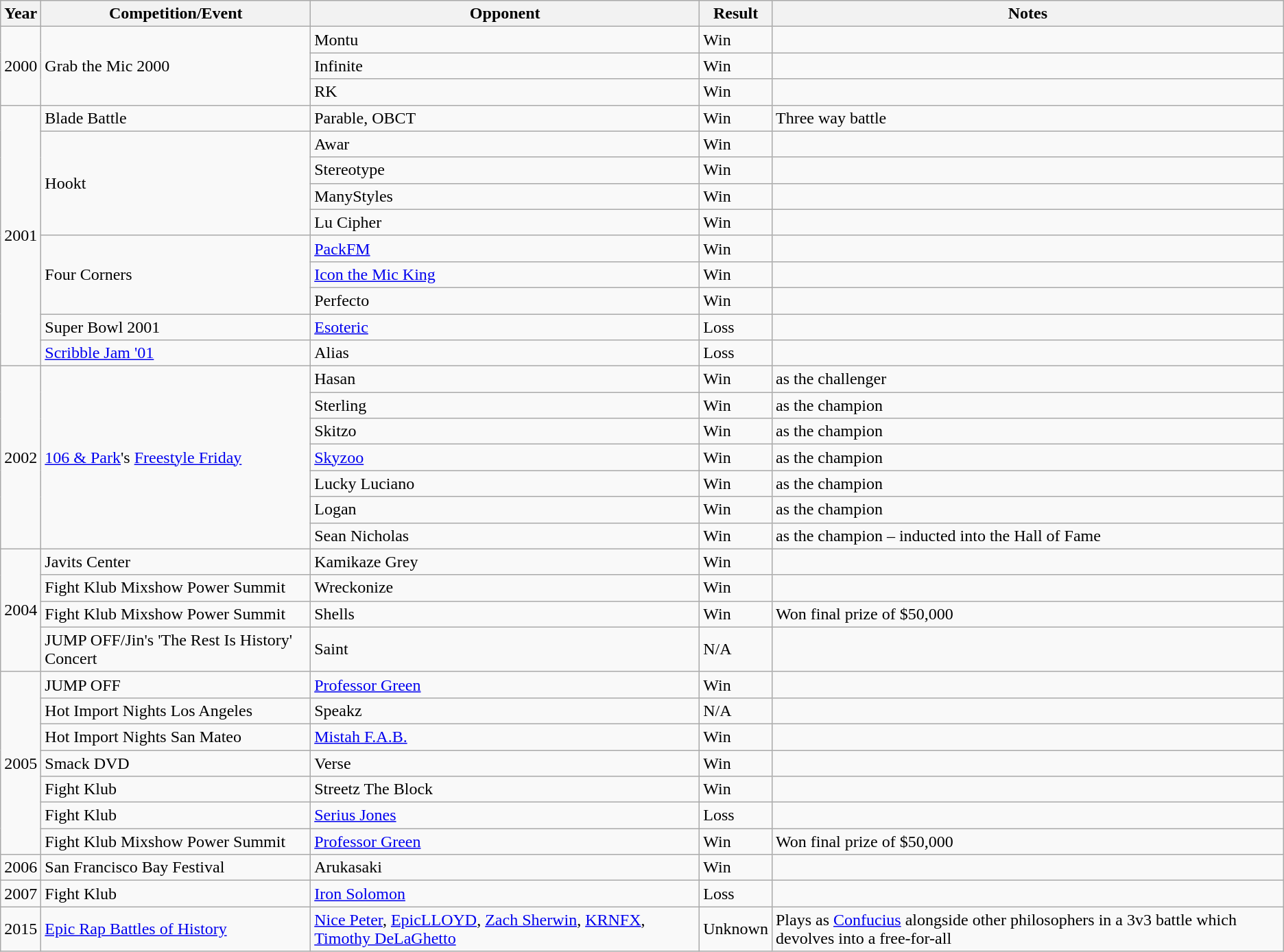<table class="wikitable">
<tr>
<th>Year</th>
<th>Competition/Event</th>
<th>Opponent</th>
<th>Result</th>
<th>Notes</th>
</tr>
<tr>
<td rowspan=3>2000</td>
<td rowspan=3>Grab the Mic 2000</td>
<td>Montu</td>
<td>Win</td>
<td></td>
</tr>
<tr>
<td>Infinite</td>
<td>Win</td>
<td></td>
</tr>
<tr>
<td>RK</td>
<td>Win</td>
<td></td>
</tr>
<tr>
<td rowspan=10>2001</td>
<td>Blade Battle</td>
<td>Parable, OBCT</td>
<td>Win</td>
<td>Three way battle</td>
</tr>
<tr>
<td rowspan=4>Hookt</td>
<td>Awar</td>
<td>Win</td>
<td></td>
</tr>
<tr>
<td>Stereotype</td>
<td>Win</td>
<td></td>
</tr>
<tr>
<td>ManyStyles</td>
<td>Win</td>
<td></td>
</tr>
<tr>
<td>Lu Cipher</td>
<td>Win</td>
<td></td>
</tr>
<tr>
<td rowspan=3>Four Corners</td>
<td><a href='#'>PackFM</a></td>
<td>Win</td>
<td></td>
</tr>
<tr>
<td><a href='#'>Icon the Mic King</a></td>
<td>Win</td>
<td></td>
</tr>
<tr>
<td>Perfecto</td>
<td>Win</td>
<td></td>
</tr>
<tr>
<td>Super Bowl 2001</td>
<td><a href='#'>Esoteric</a></td>
<td>Loss</td>
<td></td>
</tr>
<tr>
<td><a href='#'>Scribble Jam '01</a></td>
<td>Alias</td>
<td>Loss</td>
<td></td>
</tr>
<tr>
<td rowspan=7>2002</td>
<td rowspan=7><a href='#'>106 & Park</a>'s <a href='#'>Freestyle Friday</a></td>
<td>Hasan</td>
<td>Win</td>
<td>as the challenger</td>
</tr>
<tr>
<td>Sterling</td>
<td>Win</td>
<td>as the champion</td>
</tr>
<tr>
<td>Skitzo</td>
<td>Win</td>
<td>as the champion</td>
</tr>
<tr>
<td><a href='#'>Skyzoo</a></td>
<td>Win</td>
<td>as the champion</td>
</tr>
<tr>
<td>Lucky Luciano</td>
<td>Win</td>
<td>as the champion</td>
</tr>
<tr>
<td>Logan</td>
<td>Win</td>
<td>as the champion</td>
</tr>
<tr>
<td>Sean Nicholas</td>
<td>Win</td>
<td>as the champion – inducted into the Hall of Fame</td>
</tr>
<tr>
<td rowspan="4">2004</td>
<td>Javits Center</td>
<td>Kamikaze Grey</td>
<td>Win</td>
<td></td>
</tr>
<tr>
<td>Fight Klub Mixshow Power Summit</td>
<td>Wreckonize</td>
<td>Win</td>
<td></td>
</tr>
<tr>
<td>Fight Klub Mixshow Power Summit</td>
<td>Shells</td>
<td>Win</td>
<td>Won final prize of $50,000</td>
</tr>
<tr>
<td>JUMP OFF/Jin's 'The Rest Is History' Concert</td>
<td>Saint</td>
<td>N/A</td>
<td></td>
</tr>
<tr>
<td rowspan="7">2005</td>
<td>JUMP OFF</td>
<td><a href='#'>Professor Green</a></td>
<td>Win</td>
<td></td>
</tr>
<tr>
<td>Hot Import Nights Los Angeles</td>
<td>Speakz</td>
<td>N/A</td>
<td></td>
</tr>
<tr>
<td>Hot Import Nights San Mateo</td>
<td><a href='#'>Mistah F.A.B.</a></td>
<td>Win</td>
<td></td>
</tr>
<tr>
<td>Smack DVD</td>
<td>Verse</td>
<td>Win</td>
<td></td>
</tr>
<tr>
<td>Fight Klub</td>
<td>Streetz The Block</td>
<td>Win</td>
<td></td>
</tr>
<tr>
<td>Fight Klub</td>
<td><a href='#'>Serius Jones</a></td>
<td>Loss</td>
<td></td>
</tr>
<tr>
<td>Fight Klub Mixshow Power Summit</td>
<td><a href='#'>Professor Green</a></td>
<td>Win</td>
<td>Won final prize of $50,000</td>
</tr>
<tr>
<td>2006</td>
<td>San Francisco Bay Festival</td>
<td>Arukasaki</td>
<td>Win</td>
<td></td>
</tr>
<tr>
<td>2007</td>
<td>Fight Klub</td>
<td><a href='#'>Iron Solomon</a></td>
<td>Loss</td>
<td></td>
</tr>
<tr>
<td>2015</td>
<td><a href='#'>Epic Rap Battles of History</a></td>
<td><a href='#'>Nice Peter</a>, <a href='#'>EpicLLOYD</a>, <a href='#'>Zach Sherwin</a>, <a href='#'>KRNFX</a>, <a href='#'>Timothy DeLaGhetto</a></td>
<td>Unknown</td>
<td>Plays as <a href='#'>Confucius</a> alongside other philosophers in a 3v3 battle which devolves into a free-for-all</td>
</tr>
</table>
